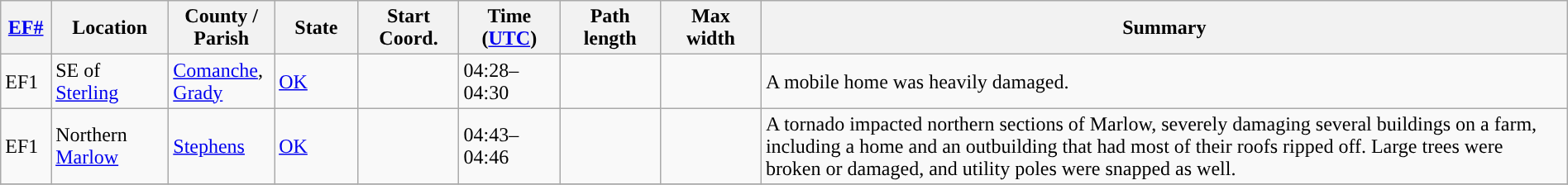<table class="wikitable sortable" style="width:100%;">
<tr>
<th scope="col"  style="width:3%; text-align:center;"><a href='#'>EF#</a></th>
<th scope="col"  style="width:7%; text-align:center;" class="unsortable">Location</th>
<th scope="col"  style="width:6%; text-align:center;" class="unsortable">County / Parish</th>
<th scope="col"  style="width:5%; text-align:center;">State</th>
<th scope="col"  style="width:6%; text-align:center;">Start Coord.</th>
<th scope="col"  style="width:6%; text-align:center;">Time (<a href='#'>UTC</a>)</th>
<th scope="col"  style="width:6%; text-align:center;">Path length</th>
<th scope="col"  style="width:6%; text-align:center;">Max width</th>
<th scope="col" class="unsortable" style="width:48%; text-align:center;">Summary</th>
</tr>
<tr>
<td>EF1</td>
<td>SE of <a href='#'>Sterling</a></td>
<td><a href='#'>Comanche</a>, <a href='#'>Grady</a></td>
<td><a href='#'>OK</a></td>
<td></td>
<td>04:28–04:30</td>
<td></td>
<td></td>
<td>A mobile home was heavily damaged.</td>
</tr>
<tr>
<td>EF1</td>
<td>Northern <a href='#'>Marlow</a></td>
<td><a href='#'>Stephens</a></td>
<td><a href='#'>OK</a></td>
<td></td>
<td>04:43–04:46</td>
<td></td>
<td></td>
<td>A tornado impacted northern sections of Marlow, severely damaging several buildings on a farm, including a home and an outbuilding that had most of their roofs ripped off. Large trees were broken or damaged, and utility poles were snapped as well.</td>
</tr>
<tr>
</tr>
</table>
